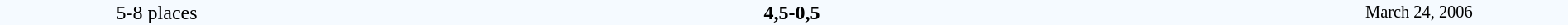<table style="width: 100%; background:#F5FAFF;" cellspacing="0">
<tr>
<td align=center rowspan=3 width=20%>5-8 places</td>
</tr>
<tr>
<td width=24% align=right></td>
<td align=center width=13%><strong>4,5-0,5</strong></td>
<td width=24%></td>
<td style=font-size:85% rowspan=3 align=center>March 24, 2006</td>
</tr>
</table>
